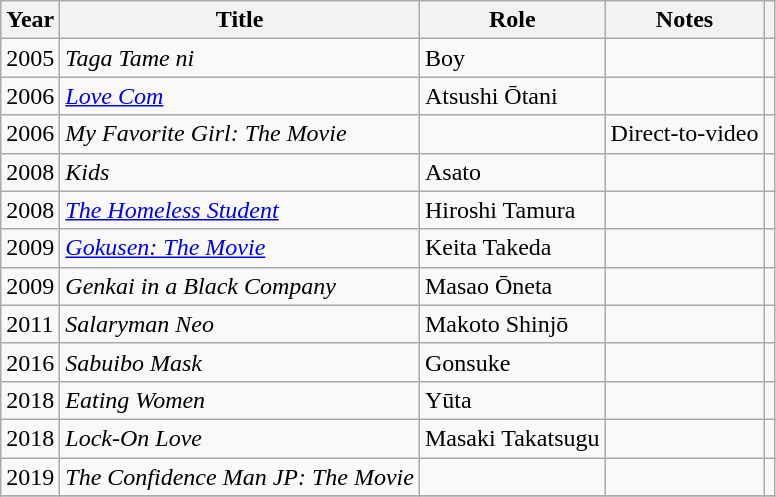<table class="wikitable plainrowheaders sortable">
<tr>
<th scope="col">Year</th>
<th scope="col">Title</th>
<th scope="col">Role</th>
<th scope="col" class="unsortable">Notes</th>
<th scope="col" class="unsortable"></th>
</tr>
<tr>
<td>2005</td>
<td><em>Taga Tame ni</em></td>
<td>Boy</td>
<td></td>
<td style="text-align:center;"></td>
</tr>
<tr>
<td>2006</td>
<td><em><a href='#'>Love Com</a></em></td>
<td>Atsushi Ōtani</td>
<td></td>
<td style="text-align:center;"></td>
</tr>
<tr>
<td>2006</td>
<td><em>My Favorite Girl: The Movie</em></td>
<td></td>
<td>Direct-to-video</td>
<td style="text-align:center;"></td>
</tr>
<tr>
<td>2008</td>
<td><em>Kids</em></td>
<td>Asato</td>
<td></td>
<td style="text-align:center;"></td>
</tr>
<tr>
<td>2008</td>
<td><em><a href='#'>The Homeless Student</a></em></td>
<td>Hiroshi Tamura</td>
<td></td>
<td style="text-align:center;"></td>
</tr>
<tr>
<td>2009</td>
<td><em><a href='#'>Gokusen: The Movie</a></em></td>
<td>Keita Takeda</td>
<td></td>
<td style="text-align:center;"></td>
</tr>
<tr>
<td>2009</td>
<td><em>Genkai in a Black Company</em></td>
<td>Masao Ōneta</td>
<td></td>
<td style="text-align:center;"></td>
</tr>
<tr>
<td>2011</td>
<td><em>Salaryman Neo</em></td>
<td>Makoto Shinjō</td>
<td></td>
<td style="text-align:center;"></td>
</tr>
<tr>
<td>2016</td>
<td><em>Sabuibo Mask</em></td>
<td>Gonsuke</td>
<td></td>
<td style="text-align:center;"></td>
</tr>
<tr>
<td>2018</td>
<td><em>Eating Women</em></td>
<td>Yūta</td>
<td></td>
<td style="text-align:center;"></td>
</tr>
<tr>
<td>2018</td>
<td><em>Lock-On Love</em></td>
<td>Masaki Takatsugu</td>
<td></td>
<td style="text-align:center;"></td>
</tr>
<tr>
<td>2019</td>
<td><em>The Confidence Man JP: The Movie</em></td>
<td></td>
<td></td>
<td></td>
</tr>
<tr>
</tr>
</table>
